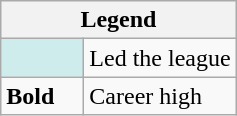<table class="wikitable">
<tr>
<th colspan="2">Legend</th>
</tr>
<tr>
<td style="background:#cfecec; width:3em;"></td>
<td>Led the league</td>
</tr>
<tr>
<td style="width:3em;"><strong>Bold</strong></td>
<td>Career high</td>
</tr>
</table>
